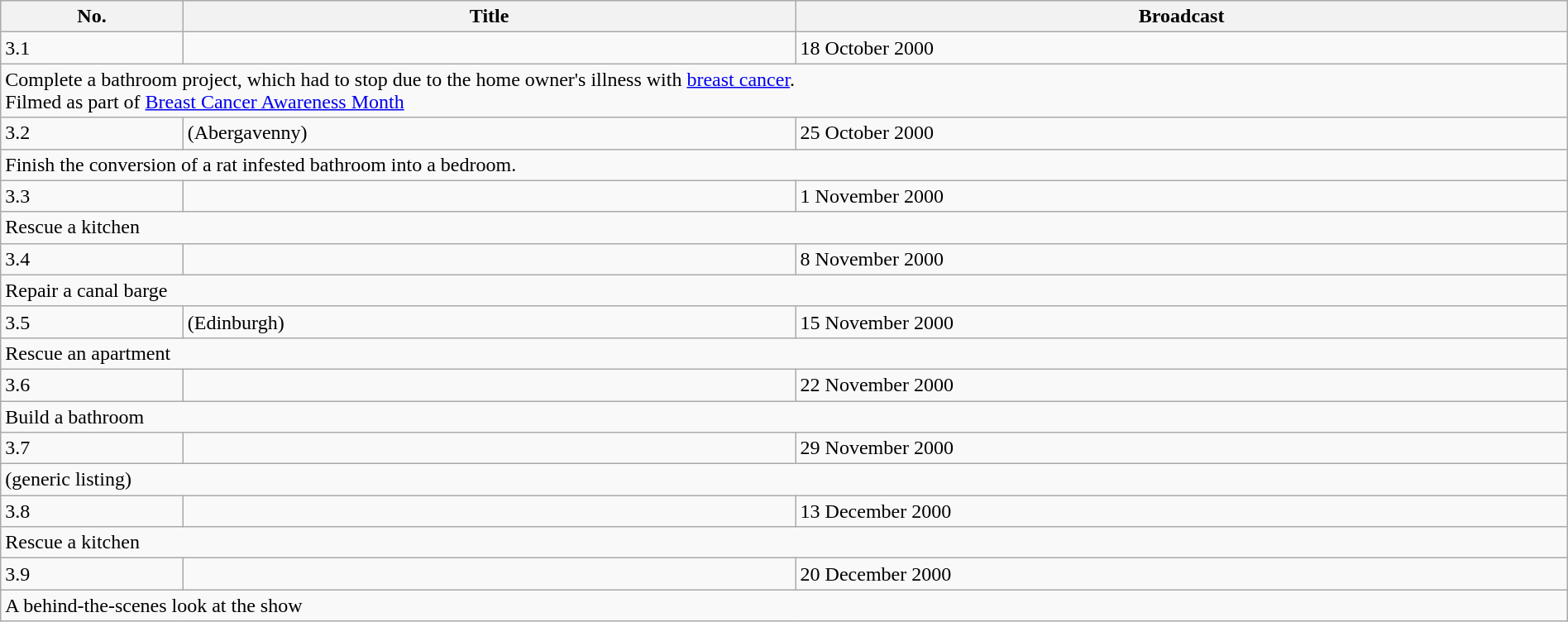<table class="wikitable" style="width:100%;">
<tr>
<th>No.</th>
<th>Title</th>
<th>Broadcast</th>
</tr>
<tr>
<td>3.1</td>
<td></td>
<td>18 October 2000</td>
</tr>
<tr>
<td colspan="3">Complete a bathroom project, which had to stop due to the home owner's illness with <a href='#'>breast cancer</a>.<br>Filmed as part of <a href='#'>Breast Cancer Awareness Month</a></td>
</tr>
<tr>
<td>3.2</td>
<td>(Abergavenny)</td>
<td>25 October 2000</td>
</tr>
<tr>
<td colspan="3">Finish the conversion of a rat infested bathroom into a bedroom.</td>
</tr>
<tr>
<td>3.3</td>
<td></td>
<td>1 November 2000</td>
</tr>
<tr>
<td colspan="3">Rescue a kitchen</td>
</tr>
<tr>
<td>3.4</td>
<td></td>
<td>8 November 2000</td>
</tr>
<tr>
<td colspan="3">Repair a canal barge</td>
</tr>
<tr>
<td>3.5</td>
<td>(Edinburgh)</td>
<td>15 November 2000</td>
</tr>
<tr>
<td colspan="3">Rescue an apartment</td>
</tr>
<tr>
<td>3.6</td>
<td></td>
<td>22 November 2000</td>
</tr>
<tr>
<td colspan="3">Build a bathroom</td>
</tr>
<tr>
<td>3.7</td>
<td></td>
<td>29 November 2000</td>
</tr>
<tr>
<td colspan="3">(generic listing)</td>
</tr>
<tr>
<td>3.8</td>
<td></td>
<td>13 December 2000</td>
</tr>
<tr>
<td colspan="3">Rescue a kitchen</td>
</tr>
<tr>
<td>3.9</td>
<td></td>
<td>20 December 2000</td>
</tr>
<tr>
<td colspan="3">A behind-the-scenes look at the show</td>
</tr>
</table>
